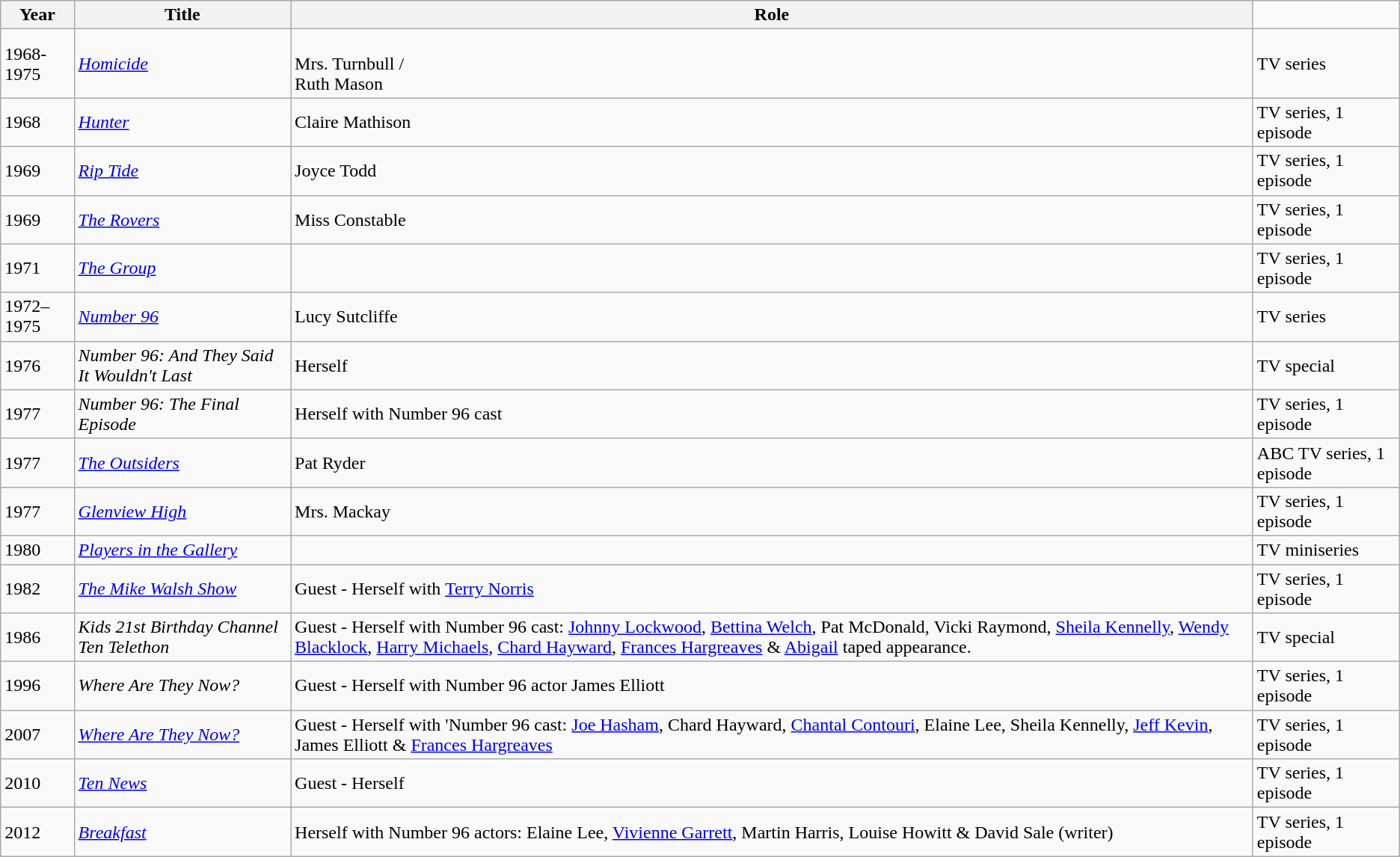<table class="wikitable">
<tr>
<th>Year</th>
<th>Title</th>
<th>Role</th>
</tr>
<tr>
<td>1968-1975</td>
<td><em><a href='#'>Homicide</a></em></td>
<td><br>Mrs. Turnbull /<br>Ruth Mason</td>
<td>TV series</td>
</tr>
<tr>
<td>1968</td>
<td><em><a href='#'>Hunter</a></em></td>
<td>Claire Mathison</td>
<td>TV series, 1 episode</td>
</tr>
<tr>
<td>1969</td>
<td><em><a href='#'>Rip Tide</a></em></td>
<td>Joyce Todd</td>
<td>TV series, 1 episode</td>
</tr>
<tr>
<td>1969</td>
<td><em><a href='#'>The Rovers</a></em></td>
<td>Miss Constable</td>
<td>TV series, 1 episode</td>
</tr>
<tr>
<td>1971</td>
<td><em><a href='#'>The Group</a></em></td>
<td></td>
<td>TV series, 1 episode</td>
</tr>
<tr>
<td>1972–1975</td>
<td><em><a href='#'>Number 96</a></em></td>
<td>Lucy Sutcliffe</td>
<td>TV series</td>
</tr>
<tr>
<td>1976</td>
<td><em>Number 96: And They Said It Wouldn't Last</em></td>
<td>Herself</td>
<td>TV special</td>
</tr>
<tr>
<td>1977</td>
<td><em>Number 96: The Final Episode</em></td>
<td>Herself with Number 96 cast</td>
<td>TV series, 1 episode</td>
</tr>
<tr>
<td>1977</td>
<td><em><a href='#'>The Outsiders</a></em></td>
<td>Pat Ryder</td>
<td>ABC TV series, 1 episode</td>
</tr>
<tr>
<td>1977</td>
<td><em><a href='#'>Glenview High</a></em></td>
<td>Mrs. Mackay</td>
<td>TV series, 1 episode</td>
</tr>
<tr>
<td>1980</td>
<td><em><a href='#'>Players in the Gallery</a></em></td>
<td></td>
<td>TV miniseries</td>
</tr>
<tr>
<td>1982</td>
<td><em><a href='#'>The Mike Walsh Show</a></em></td>
<td>Guest - Herself with <a href='#'>Terry Norris</a></td>
<td>TV series, 1 episode</td>
</tr>
<tr>
<td>1986</td>
<td><em>Kids 21st Birthday Channel Ten Telethon</em></td>
<td>Guest - Herself with Number 96 cast: <a href='#'>Johnny Lockwood</a>, <a href='#'>Bettina Welch</a>, Pat McDonald, Vicki Raymond, <a href='#'>Sheila Kennelly</a>, <a href='#'>Wendy Blacklock</a>, <a href='#'>Harry Michaels</a>, <a href='#'>Chard Hayward</a>, <a href='#'>Frances Hargreaves</a> & <a href='#'>Abigail</a> taped appearance.</td>
<td>TV special</td>
</tr>
<tr>
<td>1996</td>
<td><em>Where Are They Now?</em></td>
<td>Guest - Herself with Number 96 actor James Elliott</td>
<td>TV series, 1 episode</td>
</tr>
<tr>
<td>2007</td>
<td><em><a href='#'>Where Are They Now?</a></em></td>
<td>Guest - Herself with 'Number 96 cast: <a href='#'>Joe Hasham</a>, Chard Hayward, <a href='#'>Chantal Contouri</a>, Elaine Lee, Sheila Kennelly, <a href='#'>Jeff Kevin</a>, James Elliott & <a href='#'>Frances Hargreaves</a></td>
<td>TV series, 1 episode</td>
</tr>
<tr>
<td>2010</td>
<td><em><a href='#'>Ten News</a></em></td>
<td>Guest - Herself</td>
<td>TV series, 1 episode</td>
</tr>
<tr>
<td>2012</td>
<td><em><a href='#'>Breakfast</a></em></td>
<td>Herself with Number 96 actors: Elaine Lee, <a href='#'>Vivienne Garrett</a>, Martin Harris, Louise Howitt & David Sale (writer)</td>
<td>TV series, 1 episode</td>
</tr>
</table>
